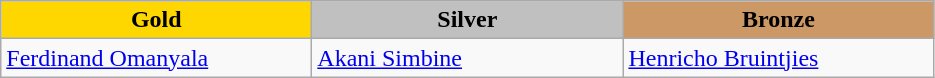<table class="wikitable" style="text-align:left">
<tr align="center">
<td width=200 bgcolor=gold><strong>Gold</strong></td>
<td width=200 bgcolor=silver><strong>Silver</strong></td>
<td width=200 bgcolor=CC9966><strong>Bronze</strong></td>
</tr>
<tr>
<td><a href='#'>Ferdinand Omanyala</a><br><em></em></td>
<td><a href='#'>Akani Simbine</a><br><em></em></td>
<td><a href='#'>Henricho Bruintjies</a><br><em></em></td>
</tr>
</table>
